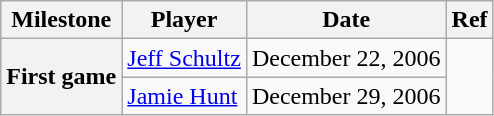<table class="wikitable">
<tr>
<th scope="col">Milestone</th>
<th scope="col">Player</th>
<th scope="col">Date</th>
<th scope="col">Ref</th>
</tr>
<tr>
<th rowspan=2>First game</th>
<td><a href='#'>Jeff Schultz</a></td>
<td>December 22, 2006</td>
<td rowspan=2></td>
</tr>
<tr>
<td><a href='#'>Jamie Hunt</a></td>
<td>December 29, 2006</td>
</tr>
</table>
